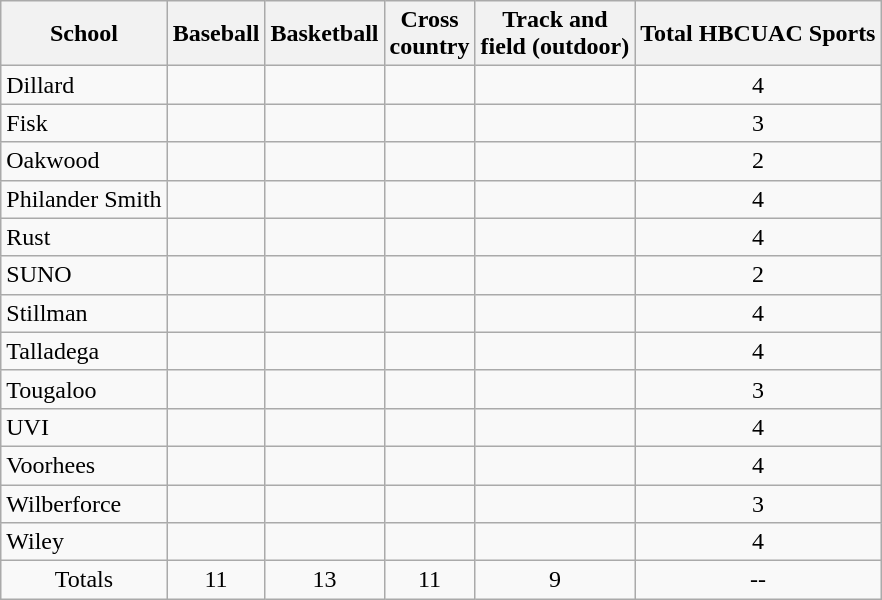<table class="wikitable" style="text-align: center">
<tr>
<th>School</th>
<th>Baseball</th>
<th>Basketball</th>
<th>Cross <br> country</th>
<th>Track and<br>field (outdoor)</th>
<th>Total HBCUAC Sports</th>
</tr>
<tr>
<td align=left>Dillard</td>
<td></td>
<td></td>
<td></td>
<td></td>
<td>4</td>
</tr>
<tr>
<td align=left>Fisk</td>
<td></td>
<td></td>
<td></td>
<td></td>
<td>3</td>
</tr>
<tr>
<td align=left>Oakwood</td>
<td></td>
<td></td>
<td></td>
<td></td>
<td>2</td>
</tr>
<tr>
<td align=left>Philander Smith</td>
<td></td>
<td></td>
<td></td>
<td></td>
<td>4</td>
</tr>
<tr>
<td align=left>Rust</td>
<td></td>
<td></td>
<td></td>
<td></td>
<td>4</td>
</tr>
<tr>
<td align=left>SUNO</td>
<td></td>
<td></td>
<td></td>
<td></td>
<td>2</td>
</tr>
<tr>
<td align=left>Stillman</td>
<td></td>
<td></td>
<td></td>
<td></td>
<td>4</td>
</tr>
<tr>
<td align=left>Talladega</td>
<td></td>
<td></td>
<td></td>
<td></td>
<td>4</td>
</tr>
<tr>
<td align=left>Tougaloo</td>
<td></td>
<td></td>
<td></td>
<td></td>
<td>3</td>
</tr>
<tr>
<td align=left>UVI</td>
<td></td>
<td></td>
<td></td>
<td></td>
<td>4</td>
</tr>
<tr>
<td align=left>Voorhees</td>
<td></td>
<td></td>
<td></td>
<td></td>
<td>4</td>
</tr>
<tr>
<td align=left>Wilberforce</td>
<td></td>
<td></td>
<td></td>
<td></td>
<td>3</td>
</tr>
<tr>
<td align=left>Wiley</td>
<td></td>
<td></td>
<td></td>
<td></td>
<td>4</td>
</tr>
<tr>
<td>Totals</td>
<td>11</td>
<td>13</td>
<td>11</td>
<td>9</td>
<td>--</td>
</tr>
</table>
